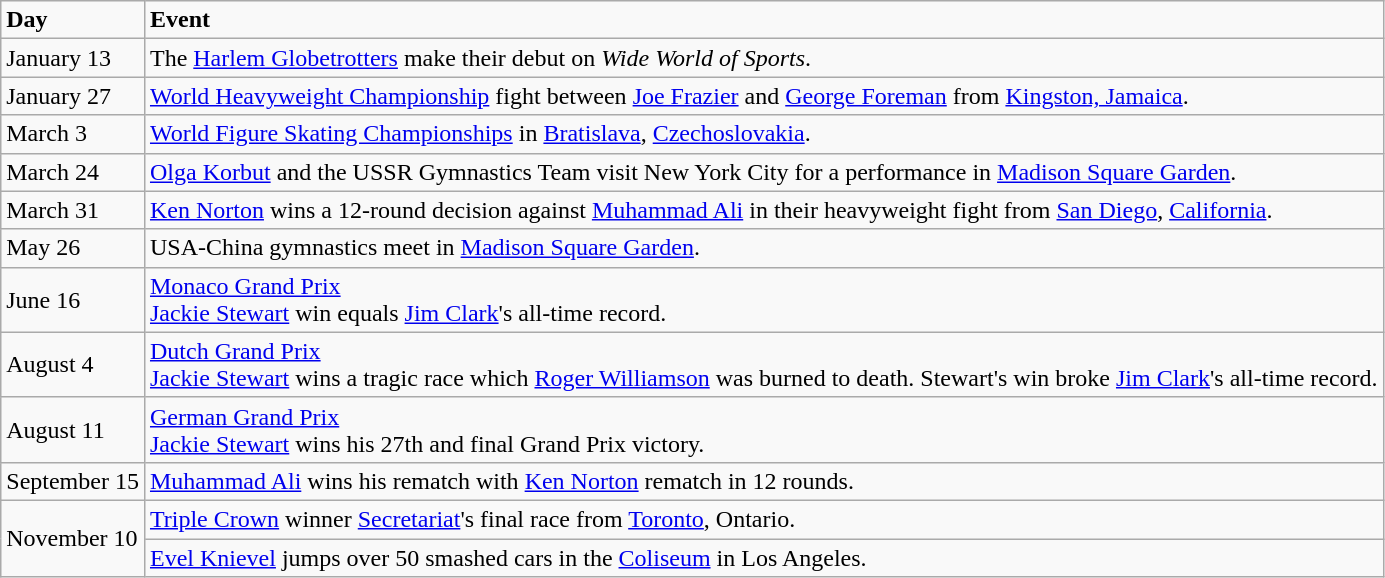<table class="wikitable">
<tr>
<td><strong>Day</strong></td>
<td><strong>Event</strong></td>
</tr>
<tr>
<td>January 13</td>
<td>The <a href='#'>Harlem Globetrotters</a> make their debut on <em>Wide World of Sports</em>.</td>
</tr>
<tr>
<td>January 27</td>
<td><a href='#'>World Heavyweight Championship</a> fight between <a href='#'>Joe Frazier</a> and <a href='#'>George Foreman</a> from <a href='#'>Kingston, Jamaica</a>.</td>
</tr>
<tr>
<td>March 3</td>
<td><a href='#'>World Figure Skating Championships</a> in <a href='#'>Bratislava</a>, <a href='#'>Czechoslovakia</a>.</td>
</tr>
<tr>
<td>March 24</td>
<td><a href='#'>Olga Korbut</a> and the USSR Gymnastics Team visit New York City for a performance in <a href='#'>Madison Square Garden</a>.</td>
</tr>
<tr>
<td>March 31</td>
<td><a href='#'>Ken Norton</a> wins a 12-round decision against <a href='#'>Muhammad Ali</a> in their heavyweight fight from <a href='#'>San Diego</a>, <a href='#'>California</a>.</td>
</tr>
<tr>
<td>May 26</td>
<td>USA-China gymnastics meet in <a href='#'>Madison Square Garden</a>.</td>
</tr>
<tr>
<td>June 16</td>
<td><a href='#'>Monaco Grand Prix</a> <br> <a href='#'>Jackie Stewart</a> win equals <a href='#'>Jim Clark</a>'s all-time record.</td>
</tr>
<tr>
<td>August 4</td>
<td><a href='#'>Dutch Grand Prix</a> <br> <a href='#'>Jackie Stewart</a> wins a tragic race which <a href='#'>Roger Williamson</a> was burned to death. Stewart's win broke <a href='#'>Jim Clark</a>'s all-time record.</td>
</tr>
<tr>
<td>August 11</td>
<td><a href='#'>German Grand Prix</a> <br> <a href='#'>Jackie Stewart</a> wins his 27th and final Grand Prix victory.</td>
</tr>
<tr>
<td>September 15</td>
<td><a href='#'>Muhammad Ali</a> wins his rematch with <a href='#'>Ken Norton</a> rematch in 12 rounds.</td>
</tr>
<tr>
<td rowspan="2">November 10</td>
<td><a href='#'>Triple Crown</a> winner <a href='#'>Secretariat</a>'s final race from <a href='#'>Toronto</a>, Ontario.</td>
</tr>
<tr>
<td><a href='#'>Evel Knievel</a> jumps over 50 smashed cars in the <a href='#'>Coliseum</a> in Los Angeles.</td>
</tr>
</table>
